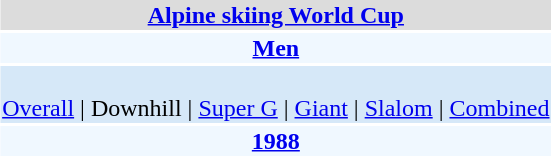<table class="toccolours" style="float:right; margin:0 0 1em 1em;">
<tr>
<td colspan="2"  style="text-align:center; background:Gainsboro;"><strong><a href='#'>Alpine skiing World Cup</a></strong></td>
</tr>
<tr>
<td colspan="2"  style="text-align:center; background:AliceBlue;"><strong><a href='#'>Men</a></strong></td>
</tr>
<tr>
<td colspan="2"  style="text-align:center; background:#d6e8f8;"><br><a href='#'>Overall</a> | 
Downhill | 
<a href='#'>Super G</a> | 
<a href='#'>Giant</a> | 
<a href='#'>Slalom</a> | 
<a href='#'>Combined</a></td>
</tr>
<tr>
<td colspan="2"  style="text-align:center; background:AliceBlue;"><strong><a href='#'>1988</a></strong></td>
</tr>
</table>
